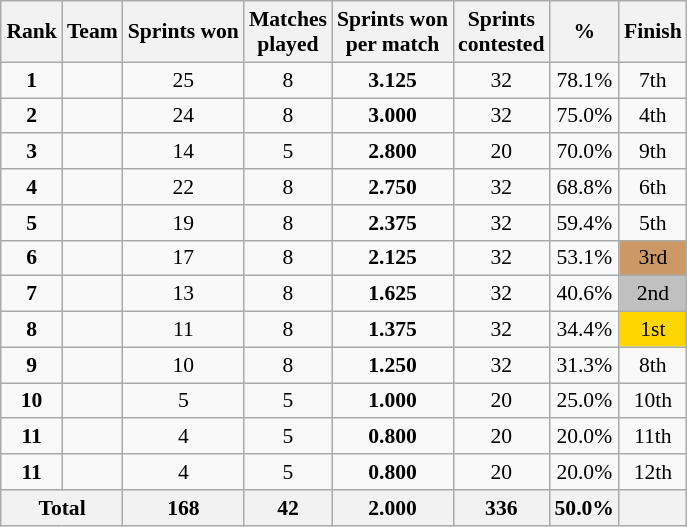<table class="wikitable sortable" style="text-align: center; font-size: 90%; margin-left: 1em;">
<tr>
<th>Rank</th>
<th>Team</th>
<th>Sprints won</th>
<th>Matches<br>played</th>
<th>Sprints won<br>per match</th>
<th>Sprints<br>contested</th>
<th>%</th>
<th>Finish</th>
</tr>
<tr>
<td><strong>1</strong></td>
<td style="text-align: left;"></td>
<td>25</td>
<td>8</td>
<td><strong>3.125</strong></td>
<td>32</td>
<td>78.1%</td>
<td>7th</td>
</tr>
<tr>
<td><strong>2</strong></td>
<td style="text-align: left;"></td>
<td>24</td>
<td>8</td>
<td><strong>3.000</strong></td>
<td>32</td>
<td>75.0%</td>
<td>4th</td>
</tr>
<tr>
<td><strong>3</strong></td>
<td style="text-align: left;"></td>
<td>14</td>
<td>5</td>
<td><strong>2.800</strong></td>
<td>20</td>
<td>70.0%</td>
<td>9th</td>
</tr>
<tr>
<td><strong>4</strong></td>
<td style="text-align: left;"></td>
<td>22</td>
<td>8</td>
<td><strong>2.750</strong></td>
<td>32</td>
<td>68.8%</td>
<td>6th</td>
</tr>
<tr>
<td><strong>5</strong></td>
<td style="text-align: left;"></td>
<td>19</td>
<td>8</td>
<td><strong>2.375</strong></td>
<td>32</td>
<td>59.4%</td>
<td>5th</td>
</tr>
<tr>
<td><strong>6</strong></td>
<td style="text-align: left;"></td>
<td>17</td>
<td>8</td>
<td><strong>2.125</strong></td>
<td>32</td>
<td>53.1%</td>
<td style="background-color: #cc9966;">3rd</td>
</tr>
<tr>
<td><strong>7</strong></td>
<td style="text-align: left;"></td>
<td>13</td>
<td>8</td>
<td><strong>1.625</strong></td>
<td>32</td>
<td>40.6%</td>
<td style="background-color: silver;">2nd</td>
</tr>
<tr>
<td><strong>8</strong></td>
<td style="text-align: left;"></td>
<td>11</td>
<td>8</td>
<td><strong>1.375</strong></td>
<td>32</td>
<td>34.4%</td>
<td style="background-color: gold;">1st</td>
</tr>
<tr>
<td><strong>9</strong></td>
<td style="text-align: left;"></td>
<td>10</td>
<td>8</td>
<td><strong>1.250</strong></td>
<td>32</td>
<td>31.3%</td>
<td>8th</td>
</tr>
<tr>
<td><strong>10</strong></td>
<td style="text-align: left;"></td>
<td>5</td>
<td>5</td>
<td><strong>1.000</strong></td>
<td>20</td>
<td>25.0%</td>
<td>10th</td>
</tr>
<tr>
<td><strong>11</strong></td>
<td style="text-align: left;"></td>
<td>4</td>
<td>5</td>
<td><strong>0.800</strong></td>
<td>20</td>
<td>20.0%</td>
<td>11th</td>
</tr>
<tr>
<td><strong>11</strong></td>
<td style="text-align: left;"></td>
<td>4</td>
<td>5</td>
<td><strong>0.800</strong></td>
<td>20</td>
<td>20.0%</td>
<td>12th</td>
</tr>
<tr>
<th colspan="2">Total</th>
<th>168</th>
<th>42</th>
<th>2.000</th>
<th>336</th>
<th>50.0%</th>
<th></th>
</tr>
</table>
